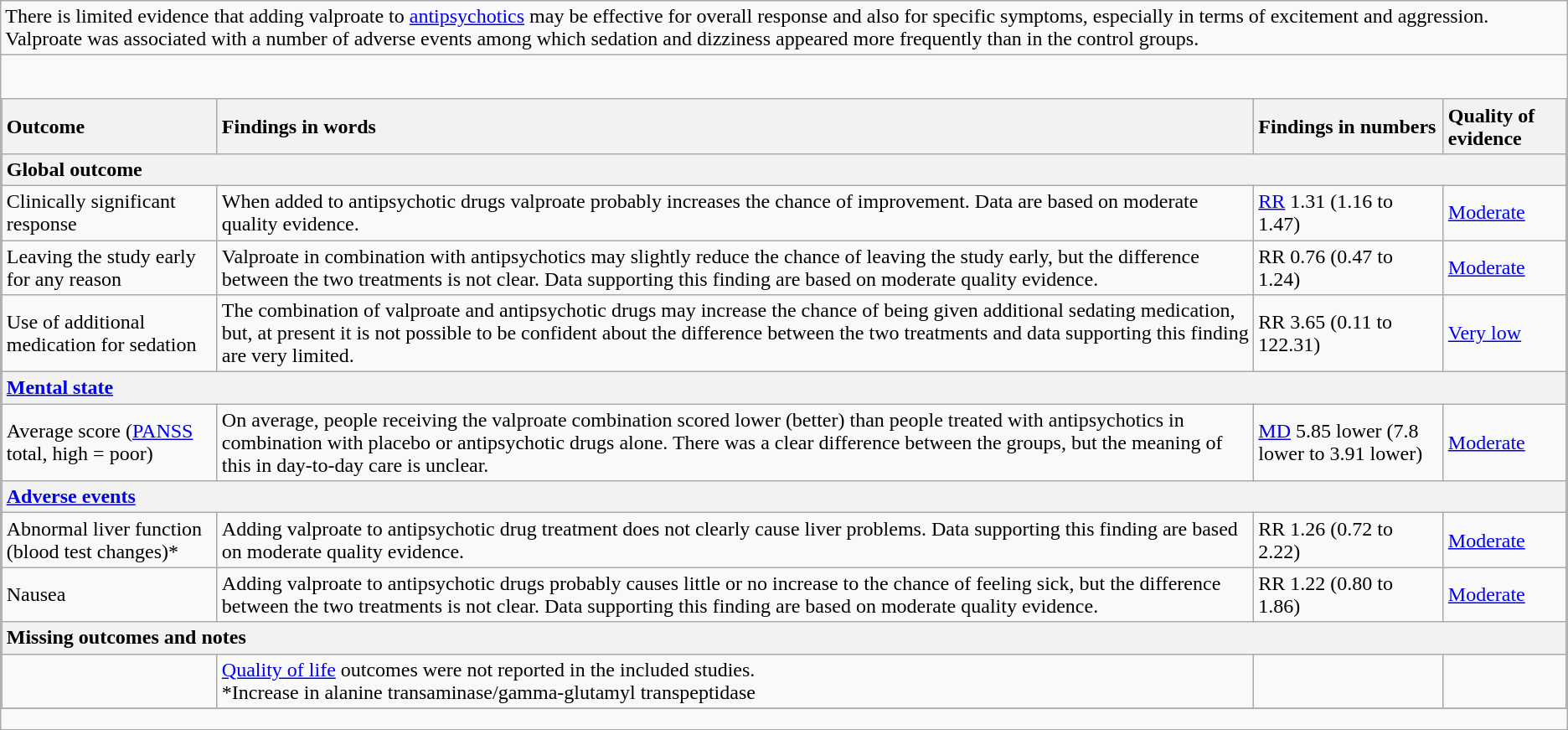<table class="wikitable">
<tr>
<td>There is limited evidence that adding valproate to <a href='#'>antipsychotics</a> may be effective for overall response and also for specific symptoms, especially in terms of excitement and aggression. Valproate was associated with a number of adverse events among which sedation and dizziness appeared more frequently than in the control groups.</td>
</tr>
<tr>
<td style="padding:0;"><br><table class="wikitable collapsible collapsed" style="width:100%;">
<tr>
<th scope="col" style="text-align: left;">Outcome</th>
<th scope="col" style="text-align: left;">Findings in words</th>
<th scope="col" style="text-align: left;">Findings in numbers</th>
<th scope="col" style="text-align: left;">Quality of evidence</th>
</tr>
<tr>
<th colspan="4" style="text-align: left;">Global outcome</th>
</tr>
<tr>
<td>Clinically significant response</td>
<td>When added to antipsychotic drugs valproate probably increases the chance of improvement. Data are based on moderate quality evidence.</td>
<td><a href='#'>RR</a> 1.31 (1.16 to 1.47)</td>
<td><a href='#'>Moderate</a></td>
</tr>
<tr>
<td>Leaving the study early for any reason</td>
<td>Valproate in combination with antipsychotics may slightly reduce the chance of leaving the study early, but the difference between the two treatments is not clear. Data supporting this finding are based on moderate quality evidence.</td>
<td>RR 0.76 (0.47 to 1.24)</td>
<td><a href='#'>Moderate</a></td>
</tr>
<tr>
<td>Use of additional medication for sedation</td>
<td>The combination of valproate and antipsychotic drugs may increase the chance of being given additional sedating medication, but, at present it is not possible to be confident about the difference between the two treatments and data supporting this finding are very limited.</td>
<td>RR 3.65 (0.11 to 122.31)</td>
<td><a href='#'>Very low</a></td>
</tr>
<tr>
<th colspan="4" style="text-align: left;"><a href='#'>Mental state</a></th>
</tr>
<tr>
<td>Average score (<a href='#'>PANSS</a> total, high = poor)</td>
<td>On average, people receiving the valproate combination scored lower (better) than people treated with antipsychotics in combination with placebo or antipsychotic drugs alone. There was a clear difference between the groups, but the meaning of this in day-to-day care is unclear.</td>
<td><a href='#'>MD</a> 5.85 lower (7.8 lower to 3.91 lower)</td>
<td><a href='#'>Moderate</a></td>
</tr>
<tr>
<th colspan="4" style="text-align: left;"><a href='#'>Adverse events</a></th>
</tr>
<tr>
<td>Abnormal liver function (blood test changes)*</td>
<td>Adding valproate to antipsychotic drug treatment does not clearly cause liver problems. Data supporting this finding are based on moderate quality evidence.</td>
<td>RR 1.26 (0.72 to 2.22)</td>
<td><a href='#'>Moderate</a></td>
</tr>
<tr>
<td>Nausea</td>
<td>Adding valproate to antipsychotic drugs probably causes little or no increase to the chance of feeling sick, but the difference between the two treatments is not clear. Data supporting this finding are based on moderate quality evidence.</td>
<td>RR 1.22 (0.80 to 1.86)</td>
<td><a href='#'>Moderate</a></td>
</tr>
<tr>
<th colspan="4" style="text-align: left;">Missing outcomes and notes</th>
</tr>
<tr>
<td></td>
<td><a href='#'>Quality of life</a> outcomes were not reported in the included studies. <br>*Increase in alanine transaminase/gamma-glutamyl transpeptidase</td>
<td></td>
<td></td>
</tr>
<tr>
</tr>
</table>
</td>
</tr>
</table>
